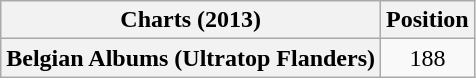<table class="wikitable plainrowheaders" style="text-align:center;">
<tr>
<th scope="col">Charts (2013)</th>
<th scope="col">Position</th>
</tr>
<tr>
<th scope="row">Belgian Albums (Ultratop Flanders)</th>
<td>188</td>
</tr>
</table>
